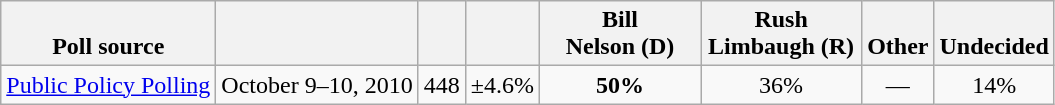<table class="wikitable" style="text-align:center">
<tr valign= bottom>
<th>Poll source</th>
<th></th>
<th></th>
<th></th>
<th style="width:100px;">Bill<br>Nelson (D)</th>
<th style="width:100px;">Rush<br>Limbaugh (R)</th>
<th>Other</th>
<th>Undecided</th>
</tr>
<tr>
<td align=left><a href='#'>Public Policy Polling</a></td>
<td>October 9–10, 2010</td>
<td>448</td>
<td>±4.6%</td>
<td><strong>50%</strong></td>
<td>36%</td>
<td>—</td>
<td>14%</td>
</tr>
</table>
